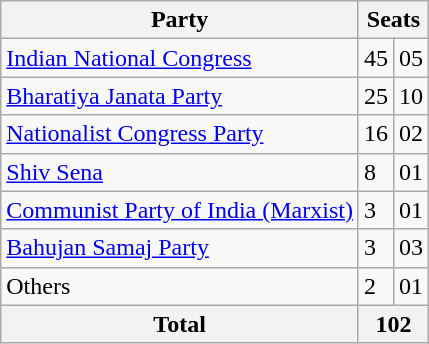<table class="wikitable">
<tr>
<th>Party</th>
<th colspan="2">Seats</th>
</tr>
<tr>
<td><a href='#'>Indian National Congress</a></td>
<td>45</td>
<td> 05</td>
</tr>
<tr>
<td><a href='#'>Bharatiya Janata Party</a></td>
<td>25</td>
<td> 10</td>
</tr>
<tr>
<td><a href='#'>Nationalist Congress Party</a></td>
<td>16</td>
<td> 02</td>
</tr>
<tr>
<td><a href='#'>Shiv Sena</a></td>
<td>8</td>
<td> 01</td>
</tr>
<tr>
<td><a href='#'>Communist Party of India (Marxist)</a></td>
<td>3</td>
<td> 01</td>
</tr>
<tr>
<td><a href='#'>Bahujan Samaj Party</a></td>
<td>3</td>
<td> 03</td>
</tr>
<tr>
<td>Others</td>
<td>2</td>
<td> 01</td>
</tr>
<tr>
<th><strong>Total</strong></th>
<th colspan="2">102</th>
</tr>
</table>
